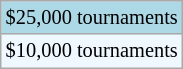<table class=wikitable style=font-size:85%>
<tr style="background:lightblue;">
<td>$25,000 tournaments</td>
</tr>
<tr style="background:#f0f8ff;">
<td>$10,000 tournaments</td>
</tr>
</table>
